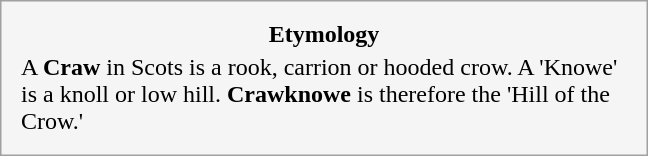<table style="float:right; margin:1em 1em 1em 1em; width:27em; border: 1px solid #a0a0a0; padding: 10px; background-color: #F5F5F5; text-align:left;">
<tr style="text-align:center;">
<td><strong>Etymology</strong></td>
</tr>
<tr style="text-align:left; font-size:x-medium;">
<td>A <strong>Craw</strong> in Scots is a rook, carrion or hooded crow. A 'Knowe' is a knoll or low hill. <strong>Crawknowe</strong> is therefore the 'Hill of the Crow.'</td>
</tr>
</table>
